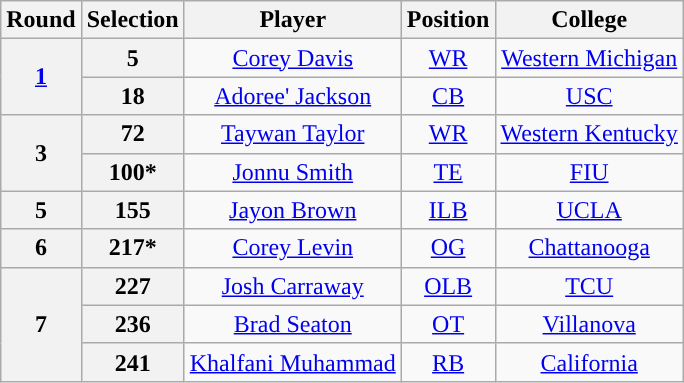<table class="wikitable" style="text-align:center">
<tr>
<th>Round</th>
<th>Selection</th>
<th>Player</th>
<th>Position</th>
<th>College</th>
</tr>
<tr>
<th rowspan="2"><a href='#'>1</a></th>
<th>5</th>
<td><a href='#'>Corey Davis</a></td>
<td><a href='#'>WR</a></td>
<td><a href='#'>Western Michigan</a></td>
</tr>
<tr>
<th>18</th>
<td><a href='#'>Adoree' Jackson</a></td>
<td><a href='#'>CB</a></td>
<td><a href='#'>USC</a></td>
</tr>
<tr>
<th rowspan="2">3</th>
<th>72</th>
<td><a href='#'>Taywan Taylor</a></td>
<td><a href='#'>WR</a></td>
<td><a href='#'>Western Kentucky</a></td>
</tr>
<tr>
<th>100*</th>
<td><a href='#'>Jonnu Smith</a></td>
<td><a href='#'>TE</a></td>
<td><a href='#'>FIU</a></td>
</tr>
<tr>
<th>5</th>
<th>155</th>
<td><a href='#'>Jayon Brown</a></td>
<td><a href='#'>ILB</a></td>
<td><a href='#'>UCLA</a></td>
</tr>
<tr>
<th>6</th>
<th>217*</th>
<td><a href='#'>Corey Levin</a></td>
<td><a href='#'>OG</a></td>
<td><a href='#'>Chattanooga</a></td>
</tr>
<tr>
<th rowspan="3">7</th>
<th>227</th>
<td><a href='#'>Josh Carraway</a></td>
<td><a href='#'>OLB</a></td>
<td><a href='#'>TCU</a></td>
</tr>
<tr>
<th>236</th>
<td><a href='#'>Brad Seaton</a></td>
<td><a href='#'>OT</a></td>
<td><a href='#'>Villanova</a></td>
</tr>
<tr>
<th>241</th>
<td><a href='#'>Khalfani Muhammad</a></td>
<td><a href='#'>RB</a></td>
<td><a href='#'>California</a></td>
</tr>
</table>
